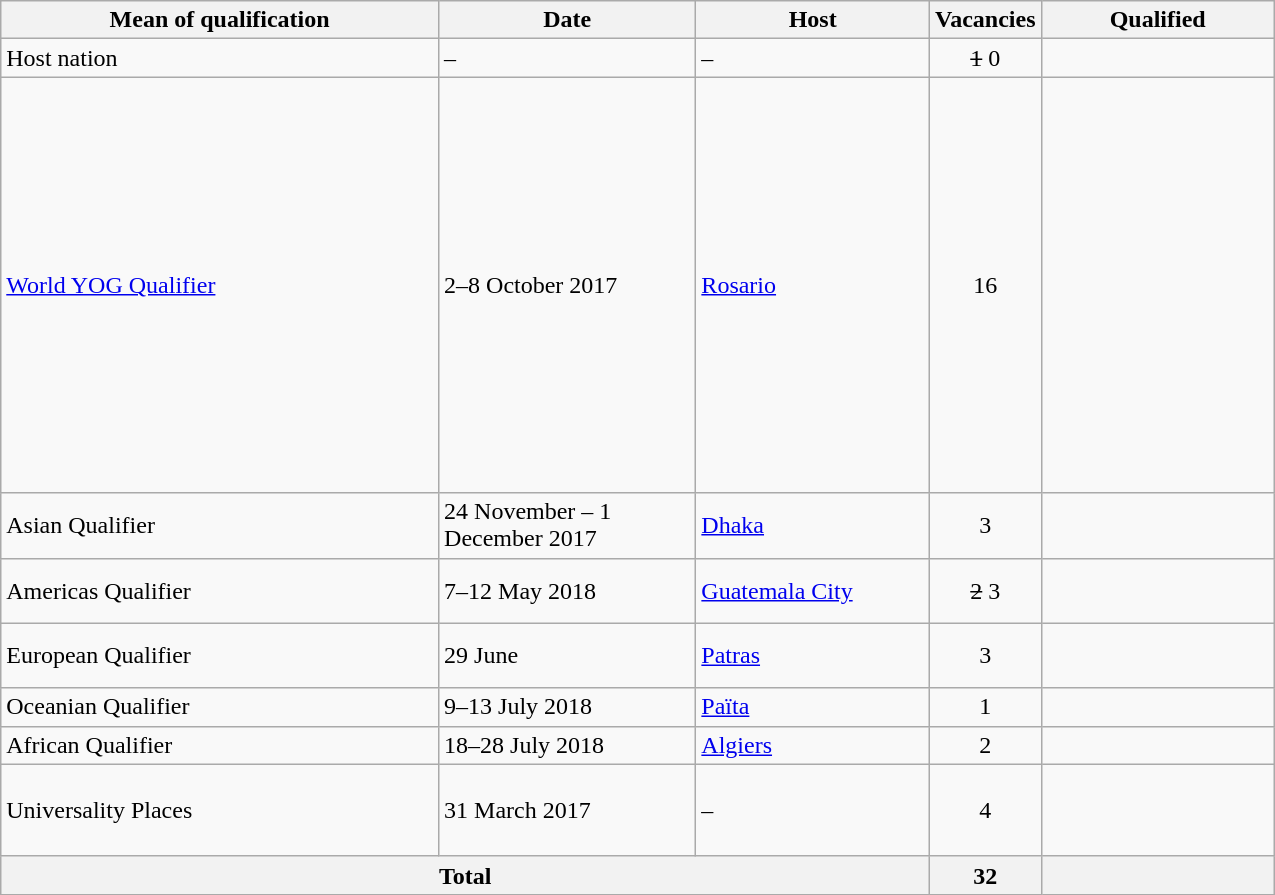<table class="wikitable" width=850>
<tr>
<th width=36%>Mean of qualification</th>
<th width=21%>Date</th>
<th width=19%>Host</th>
<th width=5%>Vacancies</th>
<th width=19%>Qualified</th>
</tr>
<tr>
<td>Host nation</td>
<td>–</td>
<td>–</td>
<td style="text-align:center;"><s>1</s> 0</td>
<td><s></s></td>
</tr>
<tr>
<td><a href='#'>World YOG Qualifier</a></td>
<td>2–8 October 2017</td>
<td> <a href='#'>Rosario</a></td>
<td style="text-align:center;">16</td>
<td><br><br><br><br><br><br><br><br><br><br><br><br><br><br><br></td>
</tr>
<tr>
<td>Asian Qualifier</td>
<td>24 November – 1 December 2017</td>
<td> <a href='#'>Dhaka</a></td>
<td style="text-align:center;">3</td>
<td><br><br></td>
</tr>
<tr>
<td>Americas Qualifier</td>
<td>7–12 May 2018</td>
<td> <a href='#'>Guatemala City</a></td>
<td style="text-align:center;"><s>2</s> 3</td>
<td><br><br></td>
</tr>
<tr>
<td>European Qualifier</td>
<td>29 June</td>
<td> <a href='#'>Patras</a></td>
<td style="text-align:center;">3</td>
<td><br><br></td>
</tr>
<tr>
<td>Oceanian Qualifier</td>
<td>9–13 July 2018</td>
<td> <a href='#'>Païta</a></td>
<td style="text-align:center;">1</td>
<td></td>
</tr>
<tr>
<td>African Qualifier</td>
<td>18–28 July 2018</td>
<td> <a href='#'>Algiers</a></td>
<td style="text-align:center;">2</td>
<td><br></td>
</tr>
<tr>
<td>Universality Places</td>
<td>31 March 2017</td>
<td>–</td>
<td style="text-align:center;">4</td>
<td><br><br><br></td>
</tr>
<tr>
<th colspan="3">Total</th>
<th>32</th>
<th></th>
</tr>
</table>
